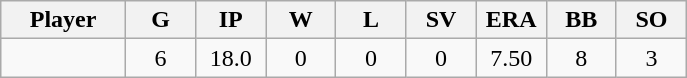<table class="wikitable sortable">
<tr>
<th bgcolor="#DDDDFF" width="16%">Player</th>
<th bgcolor="#DDDDFF" width="9%">G</th>
<th bgcolor="#DDDDFF" width="9%">IP</th>
<th bgcolor="#DDDDFF" width="9%">W</th>
<th bgcolor="#DDDDFF" width="9%">L</th>
<th bgcolor="#DDDDFF" width="9%">SV</th>
<th bgcolor="#DDDDFF" width="9%">ERA</th>
<th bgcolor="#DDDDFF" width="9%">BB</th>
<th bgcolor="#DDDDFF" width="9%">SO</th>
</tr>
<tr align="center">
<td></td>
<td>6</td>
<td>18.0</td>
<td>0</td>
<td>0</td>
<td>0</td>
<td>7.50</td>
<td>8</td>
<td>3</td>
</tr>
</table>
